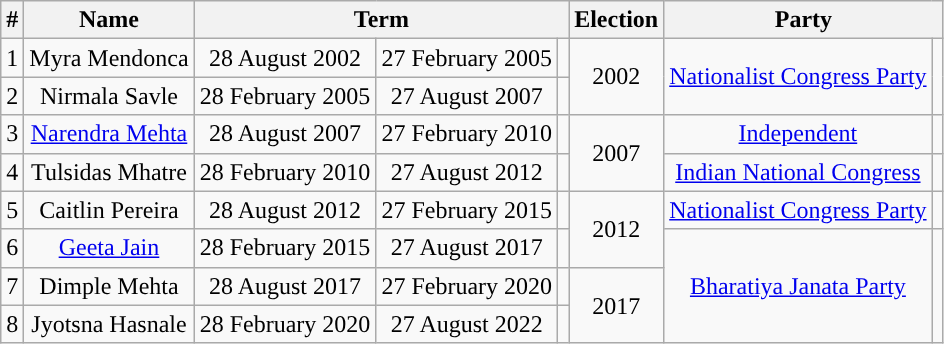<table class="wikitable">
<tr style="text-align:center">
<th>#</th>
<th>Name</th>
<th colspan="3">Term</th>
<th>Election</th>
<th colspan="2">Party</th>
</tr>
<tr style="text-align:center">
<td>1</td>
<td>Myra Mendonca</td>
<td>28 August 2002</td>
<td>27 February 2005</td>
<td></td>
<td rowspan=2>2002</td>
<td rowspan=2><a href='#'>Nationalist Congress Party</a></td>
<td rowspan=2></td>
</tr>
<tr style="text-align:center">
<td>2</td>
<td>Nirmala Savle</td>
<td>28 February 2005</td>
<td>27 August 2007</td>
<td></td>
</tr>
<tr style="text-align:center">
<td>3</td>
<td><a href='#'>Narendra Mehta</a></td>
<td>28 August 2007</td>
<td>27 February 2010</td>
<td></td>
<td rowspan=2>2007</td>
<td><a href='#'>Independent</a></td>
<td></td>
</tr>
<tr style="text-align:center">
<td>4</td>
<td>Tulsidas Mhatre</td>
<td>28 February 2010</td>
<td>27 August 2012</td>
<td></td>
<td><a href='#'>Indian National Congress</a></td>
<td></td>
</tr>
<tr style="text-align:center">
<td>5</td>
<td>Caitlin Pereira</td>
<td>28 August 2012</td>
<td>27 February 2015</td>
<td></td>
<td rowspan=2>2012</td>
<td><a href='#'>Nationalist Congress Party</a></td>
<td></td>
</tr>
<tr style="text-align:center">
<td>6</td>
<td><a href='#'>Geeta Jain</a></td>
<td>28 February 2015</td>
<td>27 August 2017</td>
<td></td>
<td rowspan=3><a href='#'>Bharatiya Janata Party</a></td>
<td rowspan=3></td>
</tr>
<tr style="text-align:center">
<td>7</td>
<td>Dimple Mehta</td>
<td>28 August 2017</td>
<td>27 February 2020</td>
<td></td>
<td rowspan=2>2017</td>
</tr>
<tr style="text-align:center">
<td>8</td>
<td>Jyotsna Hasnale</td>
<td>28 February 2020</td>
<td>27 August 2022</td>
<td></td>
</tr>
</table>
